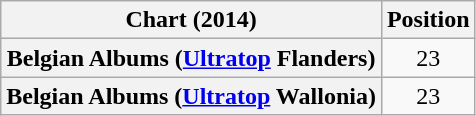<table class="wikitable sortable plainrowheaders" style="text-align:center">
<tr>
<th scope="col">Chart (2014)</th>
<th scope="col">Position</th>
</tr>
<tr>
<th scope="row">Belgian Albums (<a href='#'>Ultratop</a> Flanders)</th>
<td>23</td>
</tr>
<tr>
<th scope="row">Belgian Albums (<a href='#'>Ultratop</a> Wallonia)</th>
<td>23</td>
</tr>
</table>
